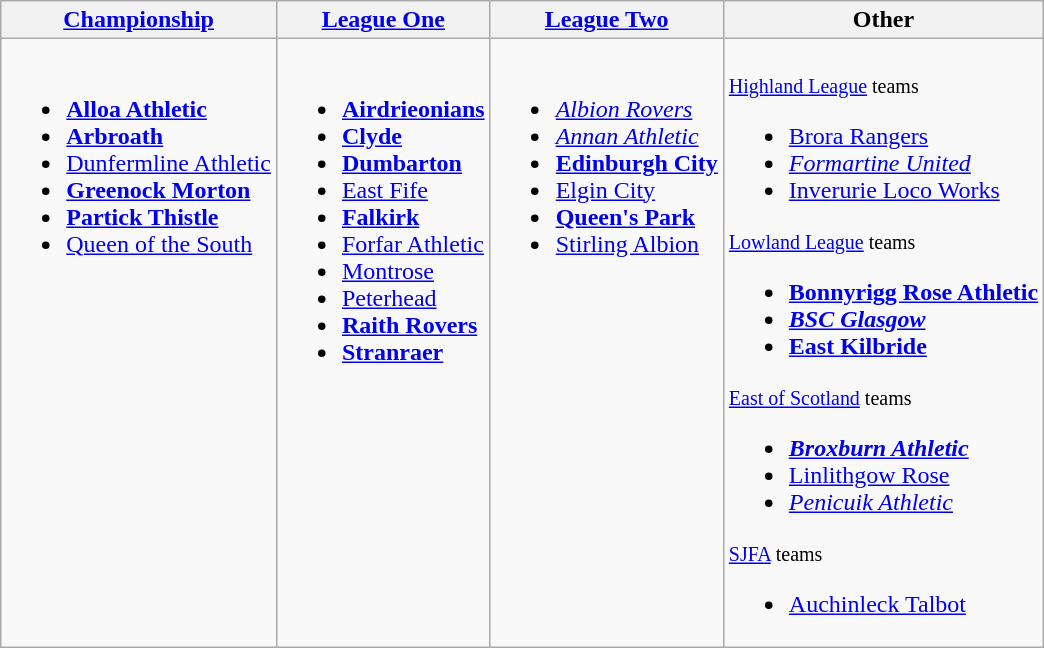<table class="wikitable" style="text-align:left">
<tr>
<th><a href='#'>Championship</a></th>
<th><a href='#'>League One</a></th>
<th><a href='#'>League Two</a></th>
<th>Other</th>
</tr>
<tr>
<td valign=top><br><ul><li><strong><a href='#'>Alloa Athletic</a></strong></li><li><strong><a href='#'>Arbroath</a></strong></li><li><a href='#'>Dunfermline Athletic</a></li><li><strong><a href='#'>Greenock Morton</a></strong></li><li><strong><a href='#'>Partick Thistle</a></strong></li><li><a href='#'>Queen of the South</a></li></ul></td>
<td valign=top><br><ul><li><strong><a href='#'>Airdrieonians</a></strong></li><li><strong><a href='#'>Clyde</a></strong></li><li><strong><a href='#'>Dumbarton</a></strong></li><li><a href='#'>East Fife</a></li><li><strong><a href='#'>Falkirk</a></strong></li><li><a href='#'>Forfar Athletic</a></li><li><a href='#'>Montrose</a></li><li><a href='#'>Peterhead</a></li><li><strong><a href='#'>Raith Rovers</a></strong></li><li><strong><a href='#'>Stranraer</a></strong></li></ul></td>
<td valign=top><br><ul><li><em><a href='#'>Albion Rovers</a></em></li><li><em><a href='#'>Annan Athletic</a></em></li><li><strong><a href='#'>Edinburgh City</a></strong></li><li><a href='#'>Elgin City</a></li><li><strong><a href='#'>Queen's Park</a></strong></li><li><a href='#'>Stirling Albion</a></li></ul></td>
<td valign=top><br><small><a href='#'>Highland League</a> teams</small><ul><li><a href='#'>Brora Rangers</a></li><li><em><a href='#'>Formartine United</a></em></li><li><a href='#'>Inverurie Loco Works</a></li></ul><small><a href='#'>Lowland League</a> teams</small><ul><li><strong><a href='#'>Bonnyrigg Rose Athletic</a></strong></li><li><strong><em><a href='#'>BSC Glasgow</a></em></strong></li><li><strong><a href='#'>East Kilbride</a></strong></li></ul><small><a href='#'>East of Scotland</a> teams</small><ul><li><strong><em><a href='#'>Broxburn Athletic</a></em></strong></li><li><a href='#'>Linlithgow Rose</a></li><li><em><a href='#'>Penicuik Athletic</a></em></li></ul><small><a href='#'>SJFA</a> teams</small><ul><li><a href='#'>Auchinleck Talbot</a></li></ul></td>
</tr>
</table>
